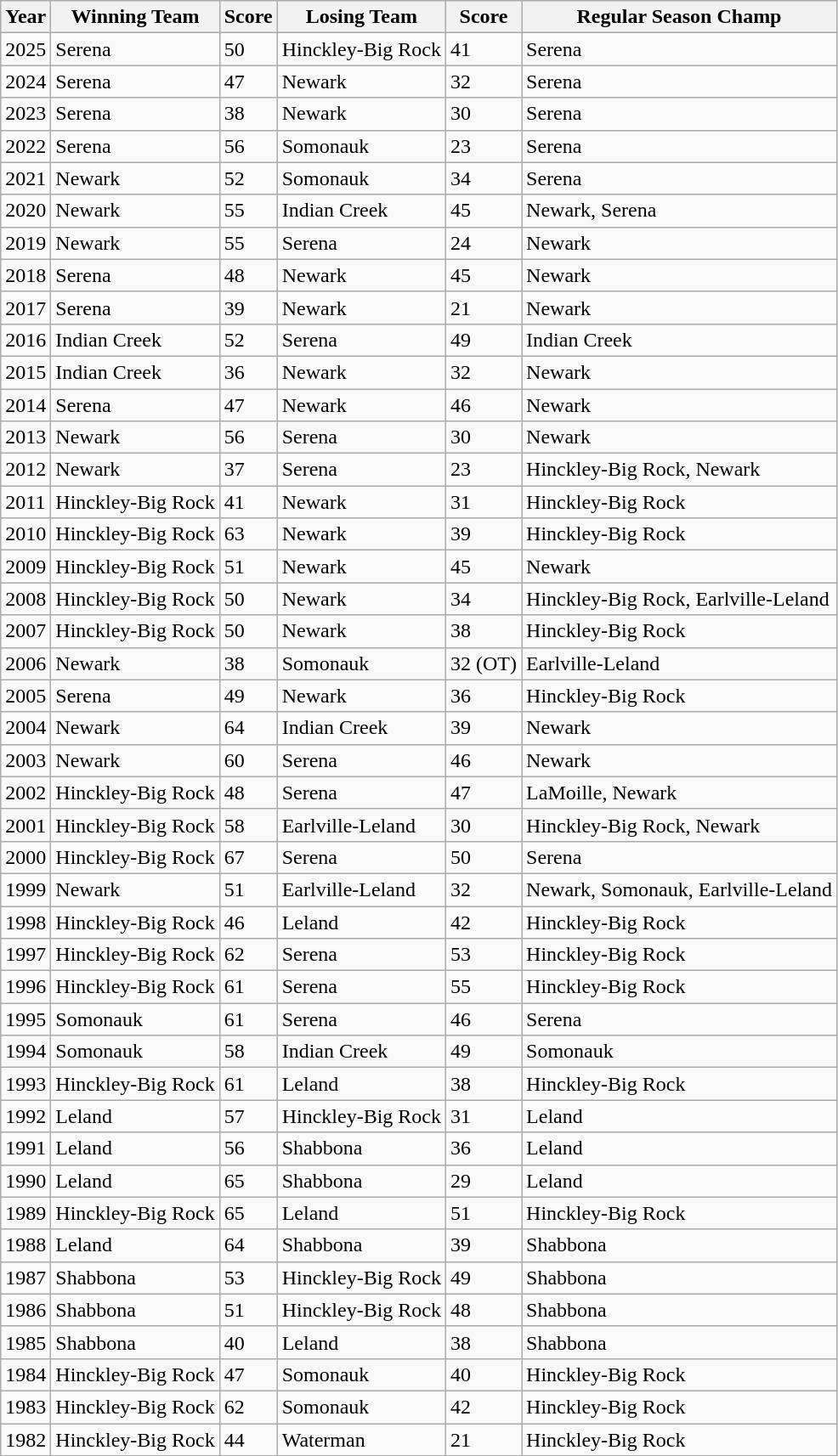<table class="wikitable sortable">
<tr>
<th>Year</th>
<th>Winning Team</th>
<th>Score</th>
<th>Losing Team</th>
<th>Score</th>
<th>Regular Season Champ</th>
</tr>
<tr>
<td>2025</td>
<td>Serena</td>
<td>50</td>
<td>Hinckley-Big Rock</td>
<td>41</td>
<td>Serena</td>
</tr>
<tr>
<td>2024</td>
<td>Serena</td>
<td>47</td>
<td>Newark</td>
<td>32</td>
<td>Serena</td>
</tr>
<tr>
<td>2023</td>
<td>Serena</td>
<td>38</td>
<td>Newark</td>
<td>30</td>
<td>Serena</td>
</tr>
<tr>
<td>2022</td>
<td>Serena</td>
<td>56</td>
<td>Somonauk</td>
<td>23</td>
<td>Serena</td>
</tr>
<tr>
<td>2021</td>
<td>Newark</td>
<td>52</td>
<td>Somonauk</td>
<td>34</td>
<td>Serena</td>
</tr>
<tr>
<td>2020</td>
<td>Newark</td>
<td>55</td>
<td>Indian Creek</td>
<td>45</td>
<td>Newark, Serena</td>
</tr>
<tr>
<td>2019</td>
<td>Newark</td>
<td>55</td>
<td>Serena</td>
<td>24</td>
<td>Newark</td>
</tr>
<tr>
<td>2018</td>
<td>Serena</td>
<td>48</td>
<td>Newark</td>
<td>45</td>
<td>Newark</td>
</tr>
<tr>
<td>2017</td>
<td>Serena</td>
<td>39</td>
<td>Newark</td>
<td>21</td>
<td>Newark</td>
</tr>
<tr>
<td>2016</td>
<td>Indian Creek</td>
<td>52</td>
<td>Serena</td>
<td>49</td>
<td>Indian Creek</td>
</tr>
<tr>
<td>2015</td>
<td>Indian Creek</td>
<td>36</td>
<td>Newark</td>
<td>32</td>
<td>Newark</td>
</tr>
<tr>
<td>2014</td>
<td>Serena</td>
<td>47</td>
<td>Newark</td>
<td>46</td>
<td>Newark</td>
</tr>
<tr>
<td>2013</td>
<td>Newark</td>
<td>56</td>
<td>Serena</td>
<td>30</td>
<td>Newark</td>
</tr>
<tr>
<td>2012</td>
<td>Newark</td>
<td>37</td>
<td>Serena</td>
<td>23</td>
<td>Hinckley-Big Rock, Newark</td>
</tr>
<tr>
<td>2011</td>
<td>Hinckley-Big Rock</td>
<td>41</td>
<td>Newark</td>
<td>31</td>
<td>Hinckley-Big Rock</td>
</tr>
<tr>
<td>2010</td>
<td>Hinckley-Big Rock</td>
<td>63</td>
<td>Newark</td>
<td>39</td>
<td>Hinckley-Big Rock</td>
</tr>
<tr>
<td>2009</td>
<td>Hinckley-Big Rock</td>
<td>51</td>
<td>Newark</td>
<td>45</td>
<td>Newark</td>
</tr>
<tr>
<td>2008</td>
<td>Hinckley-Big Rock</td>
<td>50</td>
<td>Newark</td>
<td>34</td>
<td>Hinckley-Big Rock, Earlville-Leland</td>
</tr>
<tr>
<td>2007</td>
<td>Hinckley-Big Rock</td>
<td>50</td>
<td>Newark</td>
<td>38</td>
<td>Hinckley-Big Rock</td>
</tr>
<tr>
<td>2006</td>
<td>Newark</td>
<td>38</td>
<td>Somonauk</td>
<td>32 (OT)</td>
<td>Earlville-Leland</td>
</tr>
<tr>
<td>2005</td>
<td>Serena</td>
<td>49</td>
<td>Newark</td>
<td>36</td>
<td>Hinckley-Big Rock</td>
</tr>
<tr>
<td>2004</td>
<td>Newark</td>
<td>64</td>
<td>Indian Creek</td>
<td>39</td>
<td>Newark</td>
</tr>
<tr>
<td>2003</td>
<td>Newark</td>
<td>60</td>
<td>Serena</td>
<td>46</td>
<td>Newark</td>
</tr>
<tr>
<td>2002</td>
<td>Hinckley-Big Rock</td>
<td>48</td>
<td>Serena</td>
<td>47</td>
<td>LaMoille, Newark</td>
</tr>
<tr>
<td>2001</td>
<td>Hinckley-Big Rock</td>
<td>58</td>
<td>Earlville-Leland</td>
<td>30</td>
<td>Hinckley-Big Rock, Newark</td>
</tr>
<tr>
<td>2000</td>
<td>Hinckley-Big Rock</td>
<td>67</td>
<td>Serena</td>
<td>50</td>
<td>Serena</td>
</tr>
<tr>
<td>1999</td>
<td>Newark</td>
<td>51</td>
<td>Earlville-Leland</td>
<td>32</td>
<td>Newark, Somonauk, Earlville-Leland</td>
</tr>
<tr>
<td>1998</td>
<td>Hinckley-Big Rock</td>
<td>46</td>
<td>Leland</td>
<td>42</td>
<td>Hinckley-Big Rock</td>
</tr>
<tr>
<td>1997</td>
<td>Hinckley-Big Rock</td>
<td>62</td>
<td>Serena</td>
<td>53</td>
<td>Hinckley-Big Rock</td>
</tr>
<tr>
<td>1996</td>
<td>Hinckley-Big Rock</td>
<td>61</td>
<td>Serena</td>
<td>55</td>
<td>Hinckley-Big Rock</td>
</tr>
<tr>
<td>1995</td>
<td>Somonauk</td>
<td>61</td>
<td>Serena</td>
<td>46</td>
<td>Serena</td>
</tr>
<tr>
<td>1994</td>
<td>Somonauk</td>
<td>58</td>
<td>Indian Creek</td>
<td>49</td>
<td>Somonauk</td>
</tr>
<tr>
<td>1993</td>
<td>Hinckley-Big Rock</td>
<td>61</td>
<td>Leland</td>
<td>38</td>
<td>Hinckley-Big Rock</td>
</tr>
<tr>
<td>1992</td>
<td>Leland</td>
<td>57</td>
<td>Hinckley-Big Rock</td>
<td>31</td>
<td>Leland</td>
</tr>
<tr>
<td>1991</td>
<td>Leland</td>
<td>56</td>
<td>Shabbona</td>
<td>36</td>
<td>Leland</td>
</tr>
<tr>
<td>1990</td>
<td>Leland</td>
<td>65</td>
<td>Shabbona</td>
<td>29</td>
<td>Leland</td>
</tr>
<tr>
<td>1989</td>
<td>Hinckley-Big Rock</td>
<td>65</td>
<td>Leland</td>
<td>51</td>
<td>Hinckley-Big Rock</td>
</tr>
<tr>
<td>1988</td>
<td>Leland</td>
<td>64</td>
<td>Shabbona</td>
<td>39</td>
<td>Shabbona</td>
</tr>
<tr>
<td>1987</td>
<td>Shabbona</td>
<td>53</td>
<td>Hinckley-Big Rock</td>
<td>49</td>
<td>Shabbona</td>
</tr>
<tr>
<td>1986</td>
<td>Shabbona</td>
<td>51</td>
<td>Hinckley-Big Rock</td>
<td>48</td>
<td>Shabbona</td>
</tr>
<tr>
<td>1985</td>
<td>Shabbona</td>
<td>40</td>
<td>Leland</td>
<td>38</td>
<td>Shabbona</td>
</tr>
<tr>
<td>1984</td>
<td>Hinckley-Big Rock</td>
<td>47</td>
<td>Somonauk</td>
<td>40</td>
<td>Hinckley-Big Rock</td>
</tr>
<tr>
<td>1983</td>
<td>Hinckley-Big Rock</td>
<td>62</td>
<td>Somonauk</td>
<td>42</td>
<td>Hinckley-Big Rock</td>
</tr>
<tr>
<td>1982</td>
<td>Hinckley-Big Rock</td>
<td>44</td>
<td>Waterman</td>
<td>21</td>
<td>Hinckley-Big Rock</td>
</tr>
</table>
